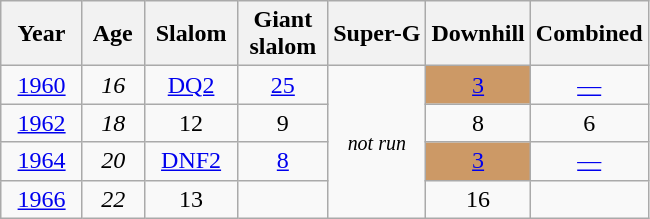<table class=wikitable style="text-align:center">
<tr>
<th>  Year  </th>
<th> Age </th>
<th> Slalom </th>
<th> Giant <br> slalom </th>
<th>Super-G</th>
<th>Downhill</th>
<th>Combined</th>
</tr>
<tr>
<td><a href='#'>1960</a></td>
<td><em>16</em></td>
<td><a href='#'>DQ2</a></td>
<td><a href='#'>25</a></td>
<td rowspan=4><small><em>not run</em></small></td>
<td style="background:#c96;"><a href='#'>3</a></td>
<td><a href='#'>—</a></td>
</tr>
<tr>
<td><a href='#'>1962</a></td>
<td><em>18</em></td>
<td>12</td>
<td>9</td>
<td>8</td>
<td>6</td>
</tr>
<tr>
<td><a href='#'>1964</a></td>
<td><em>20</em></td>
<td><a href='#'>DNF2</a></td>
<td><a href='#'>8</a></td>
<td style="background:#c96;"><a href='#'>3</a></td>
<td><a href='#'>—</a></td>
</tr>
<tr>
<td><a href='#'>1966</a></td>
<td><em>22</em></td>
<td>13</td>
<td></td>
<td>16</td>
<td></td>
</tr>
</table>
